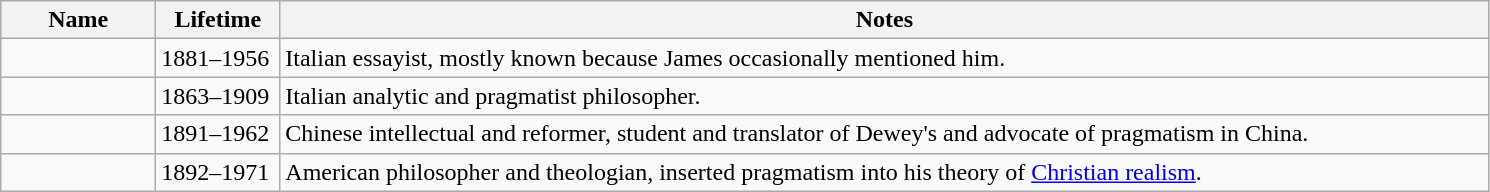<table class="sortable wikitable">
<tr>
<th width="10%">Name</th>
<th width="8%">Lifetime</th>
<th class="unsortable" width="78%">Notes</th>
</tr>
<tr valign="top">
<td></td>
<td>1881–1956</td>
<td>Italian essayist, mostly known because James occasionally mentioned him.</td>
</tr>
<tr>
<td></td>
<td>1863–1909</td>
<td>Italian analytic and pragmatist philosopher.</td>
</tr>
<tr>
<td></td>
<td>1891–1962</td>
<td>Chinese intellectual and reformer, student and translator of Dewey's and advocate of pragmatism in China.</td>
</tr>
<tr>
<td></td>
<td>1892–1971</td>
<td>American philosopher and theologian, inserted pragmatism into his theory of <a href='#'>Christian realism</a>.</td>
</tr>
</table>
